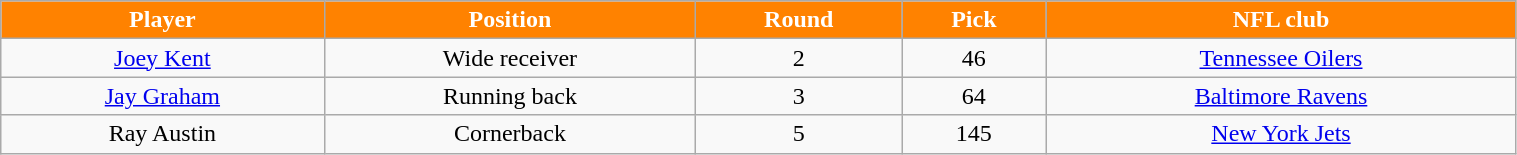<table class="wikitable" width="80%">
<tr align="center"  style="background:#FF8200;color:#FFFFFF;">
<td><strong>Player</strong></td>
<td><strong>Position</strong></td>
<td><strong>Round</strong></td>
<td><strong>Pick</strong></td>
<td><strong>NFL club</strong></td>
</tr>
<tr align="center" bgcolor="">
<td><a href='#'>Joey Kent</a></td>
<td>Wide receiver</td>
<td>2</td>
<td>46</td>
<td><a href='#'>Tennessee Oilers</a></td>
</tr>
<tr align="center" bgcolor="">
<td><a href='#'>Jay Graham</a></td>
<td>Running back</td>
<td>3</td>
<td>64</td>
<td><a href='#'>Baltimore Ravens</a></td>
</tr>
<tr align="center" bgcolor="">
<td>Ray Austin</td>
<td>Cornerback</td>
<td>5</td>
<td>145</td>
<td><a href='#'>New York Jets</a></td>
</tr>
</table>
